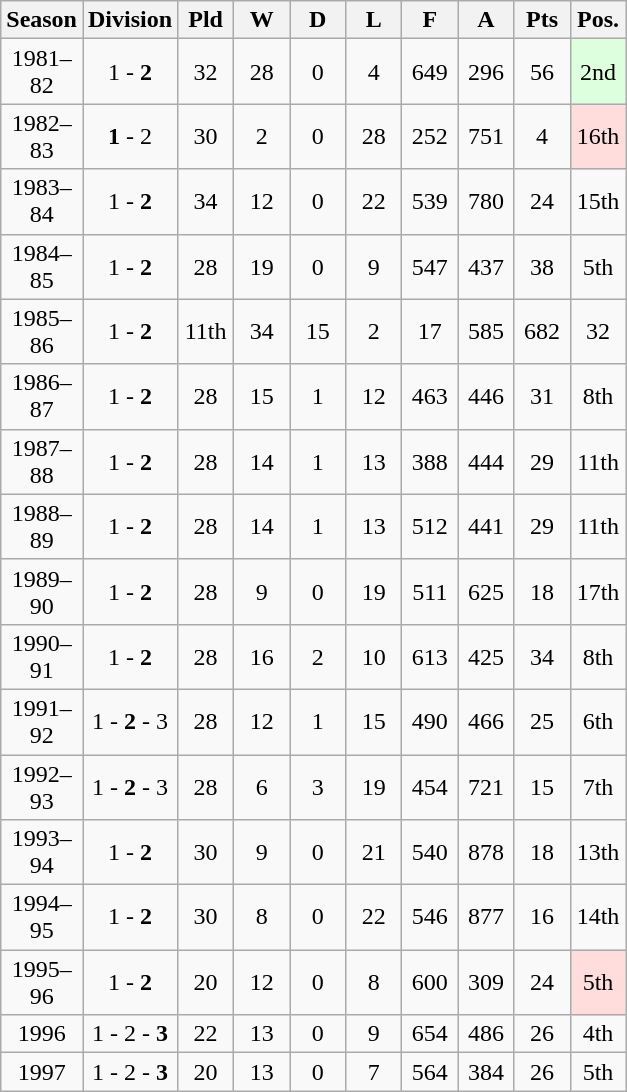<table class="wikitable" border="1">
<tr>
<th width=40>Season</th>
<th width=40>Division</th>
<th width=30>Pld</th>
<th width=30>W</th>
<th width=30>D</th>
<th width=30>L</th>
<th width=30>F</th>
<th width=30>A</th>
<th width=30>Pts</th>
<th width=30>Pos.</th>
</tr>
<tr>
<td align=center>1981–82</td>
<td align=center>1 - <strong>2</strong></td>
<td align=center>32</td>
<td align=center>28</td>
<td align=center>0</td>
<td align=center>4</td>
<td align=center>649</td>
<td align=center>296</td>
<td align=center>56</td>
<td align=center style="background:#ddffdd;">2nd</td>
</tr>
<tr>
<td align=center>1982–83</td>
<td align=center><strong>1</strong> - 2</td>
<td align=center>30</td>
<td align=center>2</td>
<td align=center>0</td>
<td align=center>28</td>
<td align=center>252</td>
<td align=center>751</td>
<td align=center>4</td>
<td align=center style="background:#ffdddd;">16th</td>
</tr>
<tr>
<td align=center>1983–84</td>
<td align=center>1 - <strong>2</strong></td>
<td align=center>34</td>
<td align=center>12</td>
<td align=center>0</td>
<td align=center>22</td>
<td align=center>539</td>
<td align=center>780</td>
<td align=center>24</td>
<td align=center>15th</td>
</tr>
<tr>
<td align=center>1984–85</td>
<td align=center>1 - <strong>2</strong></td>
<td align=center>28</td>
<td align=center>19</td>
<td align=center>0</td>
<td align=center>9</td>
<td align=center>547</td>
<td align=center>437</td>
<td align=center>38</td>
<td align=center>5th</td>
</tr>
<tr>
<td align=center>1985–86</td>
<td align=center>1 - <strong>2</strong></td>
<td align=center>11th</td>
<td align=center>34</td>
<td align=center>15</td>
<td align=center>2</td>
<td align=center>17</td>
<td align=center>585</td>
<td align=center>682</td>
<td align=center>32</td>
</tr>
<tr>
<td align=center>1986–87</td>
<td align=center>1 - <strong>2</strong></td>
<td align=center>28</td>
<td align=center>15</td>
<td align=center>1</td>
<td align=center>12</td>
<td align=center>463</td>
<td align=center>446</td>
<td align=center>31</td>
<td align=center>8th</td>
</tr>
<tr>
<td align=center>1987–88</td>
<td align=center>1 - <strong>2</strong></td>
<td align=center>28</td>
<td align=center>14</td>
<td align=center>1</td>
<td align=center>13</td>
<td align=center>388</td>
<td align=center>444</td>
<td align=center>29</td>
<td align=center>11th</td>
</tr>
<tr>
<td align=center>1988–89</td>
<td align=center>1 - <strong>2</strong></td>
<td align=center>28</td>
<td align=center>14</td>
<td align=center>1</td>
<td align=center>13</td>
<td align=center>512</td>
<td align=center>441</td>
<td align=center>29</td>
<td align=center>11th</td>
</tr>
<tr>
<td align=center>1989–90</td>
<td align=center>1 - <strong>2</strong></td>
<td align=center>28</td>
<td align=center>9</td>
<td align=center>0</td>
<td align=center>19</td>
<td align=center>511</td>
<td align=center>625</td>
<td align=center>18</td>
<td align=center>17th</td>
</tr>
<tr>
<td align=center>1990–91</td>
<td align=center>1 - <strong>2</strong></td>
<td align=center>28</td>
<td align=center>16</td>
<td align=center>2</td>
<td align=center>10</td>
<td align=center>613</td>
<td align=center>425</td>
<td align=center>34</td>
<td align=center>8th</td>
</tr>
<tr>
<td align=center>1991–92</td>
<td align=center>1 - <strong>2</strong> - 3</td>
<td align=center>28</td>
<td align=center>12</td>
<td align=center>1</td>
<td align=center>15</td>
<td align=center>490</td>
<td align=center>466</td>
<td align=center>25</td>
<td align=center>6th</td>
</tr>
<tr>
<td align=center>1992–93</td>
<td align=center>1 - <strong>2</strong> - 3</td>
<td align=center>28</td>
<td align=center>6</td>
<td align=center>3</td>
<td align=center>19</td>
<td align=center>454</td>
<td align=center>721</td>
<td align=center>15</td>
<td align=center>7th</td>
</tr>
<tr>
<td align=center>1993–94</td>
<td align=center>1 - <strong>2</strong></td>
<td align=center>30</td>
<td align=center>9</td>
<td align=center>0</td>
<td align=center>21</td>
<td align=center>540</td>
<td align=center>878</td>
<td align=center>18</td>
<td align=center>13th</td>
</tr>
<tr>
<td align=center>1994–95</td>
<td align=center>1 - <strong>2</strong></td>
<td align=center>30</td>
<td align=center>8</td>
<td align=center>0</td>
<td align=center>22</td>
<td align=center>546</td>
<td align=center>877</td>
<td align=center>16</td>
<td align=center>14th</td>
</tr>
<tr>
<td align=center>1995–96</td>
<td align=center>1 - <strong>2</strong></td>
<td align=center>20</td>
<td align=center>12</td>
<td align=center>0</td>
<td align=center>8</td>
<td align=center>600</td>
<td align=center>309</td>
<td align=center>24</td>
<td align=center style="background:#ffdddd;">5th</td>
</tr>
<tr>
<td align=center>1996</td>
<td align=center>1 - 2 - <strong>3</strong></td>
<td align=center>22</td>
<td align=center>13</td>
<td align=center>0</td>
<td align=center>9</td>
<td align=center>654</td>
<td align=center>486</td>
<td align=center>26</td>
<td align=center>4th</td>
</tr>
<tr>
<td align=center>1997</td>
<td align=center>1 - 2 - <strong>3</strong></td>
<td align=center>20</td>
<td align=center>13</td>
<td align=center>0</td>
<td align=center>7</td>
<td align=center>564</td>
<td align=center>384</td>
<td align=center>26</td>
<td align=center>5th</td>
</tr>
</table>
